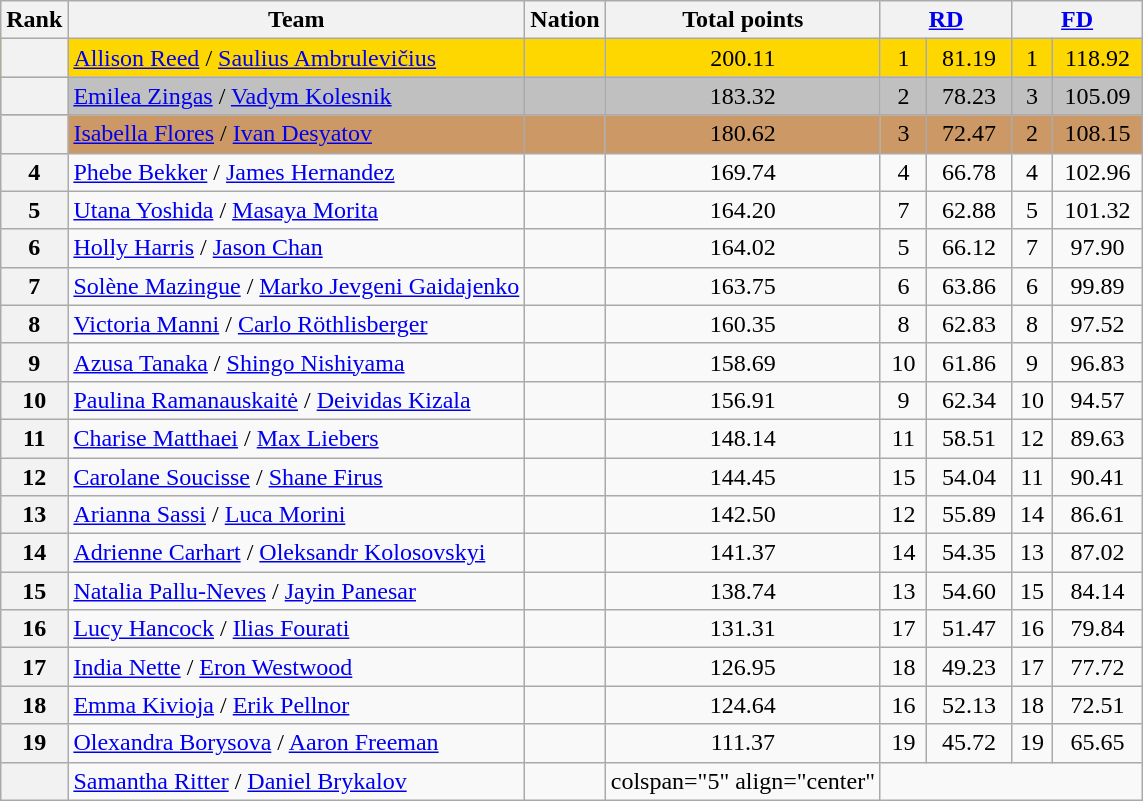<table class="wikitable sortable" style="text-align:left">
<tr>
<th scope="col">Rank</th>
<th scope="col">Team</th>
<th scope="col">Nation</th>
<th scope="col">Total points</th>
<th scope="col" colspan="2" width="80px"><a href='#'>RD</a></th>
<th scope="col" colspan="2" width="80px"><a href='#'>FD</a></th>
</tr>
<tr bgcolor="gold">
<th scope="row"></th>
<td><a href='#'>Allison Reed</a> / <a href='#'>Saulius Ambrulevičius</a></td>
<td></td>
<td align="center">200.11</td>
<td align="center">1</td>
<td align="center">81.19</td>
<td align="center">1</td>
<td align="center">118.92</td>
</tr>
<tr bgcolor="silver">
<th scope="row"></th>
<td><a href='#'>Emilea Zingas</a> / <a href='#'>Vadym Kolesnik</a></td>
<td></td>
<td align="center">183.32</td>
<td align="center">2</td>
<td align="center">78.23</td>
<td align="center">3</td>
<td align="center">105.09</td>
</tr>
<tr bgcolor="cc9966">
<th scope="row"></th>
<td><a href='#'>Isabella Flores</a> / <a href='#'>Ivan Desyatov</a></td>
<td></td>
<td align="center">180.62</td>
<td align="center">3</td>
<td align="center">72.47</td>
<td align="center">2</td>
<td align="center">108.15</td>
</tr>
<tr>
<th scope="row">4</th>
<td><a href='#'>Phebe Bekker</a> / <a href='#'>James Hernandez</a></td>
<td></td>
<td align="center">169.74</td>
<td align="center">4</td>
<td align="center">66.78</td>
<td align="center">4</td>
<td align="center">102.96</td>
</tr>
<tr>
<th scope="row">5</th>
<td><a href='#'>Utana Yoshida</a> / <a href='#'>Masaya Morita</a></td>
<td></td>
<td align="center">164.20</td>
<td align="center">7</td>
<td align="center">62.88</td>
<td align="center">5</td>
<td align="center">101.32</td>
</tr>
<tr>
<th scope="row">6</th>
<td><a href='#'>Holly Harris</a> / <a href='#'>Jason Chan</a></td>
<td></td>
<td align="center">164.02</td>
<td align="center">5</td>
<td align="center">66.12</td>
<td align="center">7</td>
<td align="center">97.90</td>
</tr>
<tr>
<th scope="row">7</th>
<td><a href='#'>Solène Mazingue</a> / <a href='#'>Marko Jevgeni Gaidajenko</a></td>
<td></td>
<td align="center">163.75</td>
<td align="center">6</td>
<td align="center">63.86</td>
<td align="center">6</td>
<td align="center">99.89</td>
</tr>
<tr>
<th scope="row">8</th>
<td><a href='#'>Victoria Manni</a> / <a href='#'>Carlo Röthlisberger</a></td>
<td></td>
<td align="center">160.35</td>
<td align="center">8</td>
<td align="center">62.83</td>
<td align="center">8</td>
<td align="center">97.52</td>
</tr>
<tr>
<th scope="row">9</th>
<td><a href='#'>Azusa Tanaka</a> / <a href='#'>Shingo Nishiyama</a></td>
<td></td>
<td align="center">158.69</td>
<td align="center">10</td>
<td align="center">61.86</td>
<td align="center">9</td>
<td align="center">96.83</td>
</tr>
<tr>
<th scope="row">10</th>
<td><a href='#'>Paulina Ramanauskaitė</a> / <a href='#'>Deividas Kizala</a></td>
<td></td>
<td align="center">156.91</td>
<td align="center">9</td>
<td align="center">62.34</td>
<td align="center">10</td>
<td align="center">94.57</td>
</tr>
<tr>
<th scope="row">11</th>
<td><a href='#'>Charise Matthaei</a> / <a href='#'>Max Liebers</a></td>
<td></td>
<td align="center">148.14</td>
<td align="center">11</td>
<td align="center">58.51</td>
<td align="center">12</td>
<td align="center">89.63</td>
</tr>
<tr>
<th scope="row">12</th>
<td><a href='#'>Carolane Soucisse</a> / <a href='#'>Shane Firus</a></td>
<td></td>
<td align="center">144.45</td>
<td align="center">15</td>
<td align="center">54.04</td>
<td align="center">11</td>
<td align="center">90.41</td>
</tr>
<tr>
<th scope="row">13</th>
<td><a href='#'>Arianna Sassi</a> / <a href='#'>Luca Morini</a></td>
<td></td>
<td align="center">142.50</td>
<td align="center">12</td>
<td align="center">55.89</td>
<td align="center">14</td>
<td align="center">86.61</td>
</tr>
<tr>
<th scope="row">14</th>
<td><a href='#'>Adrienne Carhart</a> / <a href='#'>Oleksandr Kolosovskyi</a></td>
<td></td>
<td align="center">141.37</td>
<td align="center">14</td>
<td align="center">54.35</td>
<td align="center">13</td>
<td align="center">87.02</td>
</tr>
<tr>
<th scope="row">15</th>
<td><a href='#'>Natalia Pallu-Neves</a> / <a href='#'>Jayin Panesar</a></td>
<td></td>
<td align="center">138.74</td>
<td align="center">13</td>
<td align="center">54.60</td>
<td align="center">15</td>
<td align="center">84.14</td>
</tr>
<tr>
<th scope="row">16</th>
<td><a href='#'>Lucy Hancock</a> / <a href='#'>Ilias Fourati</a></td>
<td></td>
<td align="center">131.31</td>
<td align="center">17</td>
<td align="center">51.47</td>
<td align="center">16</td>
<td align="center">79.84</td>
</tr>
<tr>
<th scope="row">17</th>
<td><a href='#'>India Nette</a> / <a href='#'>Eron Westwood</a></td>
<td></td>
<td align="center">126.95</td>
<td align="center">18</td>
<td align="center">49.23</td>
<td align="center">17</td>
<td align="center">77.72</td>
</tr>
<tr>
<th scope="row">18</th>
<td><a href='#'>Emma Kivioja</a> / <a href='#'>Erik Pellnor</a></td>
<td></td>
<td align="center">124.64</td>
<td align="center">16</td>
<td align="center">52.13</td>
<td align="center">18</td>
<td align="center">72.51</td>
</tr>
<tr>
<th scope="row">19</th>
<td><a href='#'>Olexandra Borysova</a> / <a href='#'>Aaron Freeman</a></td>
<td></td>
<td align="center">111.37</td>
<td align="center">19</td>
<td align="center">45.72</td>
<td align="center">19</td>
<td align="center">65.65</td>
</tr>
<tr>
<th scope="row"></th>
<td><a href='#'>Samantha Ritter</a> / <a href='#'>Daniel Brykalov</a></td>
<td></td>
<td>colspan="5" align="center" </td>
</tr>
</table>
